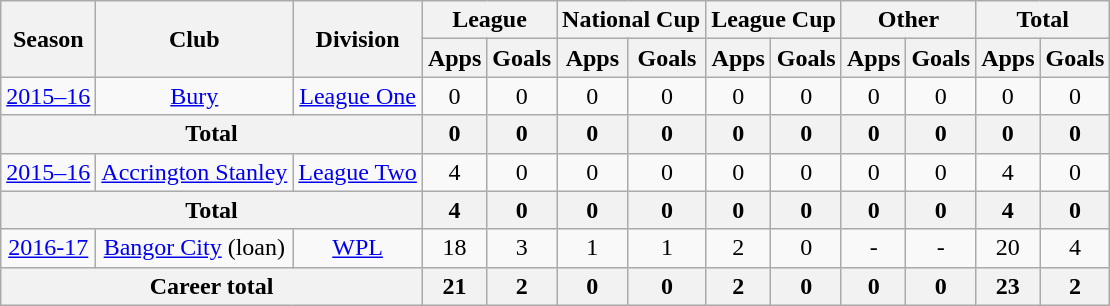<table class="wikitable" style="text-align:center;">
<tr>
<th rowspan="2">Season</th>
<th rowspan="2">Club</th>
<th rowspan="2">Division</th>
<th colspan="2">League</th>
<th colspan="2">National Cup</th>
<th colspan="2">League Cup</th>
<th colspan="2">Other</th>
<th colspan="2">Total</th>
</tr>
<tr>
<th>Apps</th>
<th>Goals</th>
<th>Apps</th>
<th>Goals</th>
<th>Apps</th>
<th>Goals</th>
<th>Apps</th>
<th>Goals</th>
<th>Apps</th>
<th>Goals</th>
</tr>
<tr>
<td><a href='#'>2015–16</a></td>
<td><a href='#'>Bury</a></td>
<td><a href='#'>League One</a></td>
<td>0</td>
<td>0</td>
<td>0</td>
<td>0</td>
<td>0</td>
<td>0</td>
<td>0</td>
<td>0</td>
<td>0</td>
<td>0</td>
</tr>
<tr>
<th colspan="3">Total</th>
<th>0</th>
<th>0</th>
<th>0</th>
<th>0</th>
<th>0</th>
<th>0</th>
<th>0</th>
<th>0</th>
<th>0</th>
<th>0</th>
</tr>
<tr>
<td><a href='#'>2015–16</a></td>
<td><a href='#'>Accrington Stanley</a></td>
<td><a href='#'>League Two</a></td>
<td>4</td>
<td>0</td>
<td>0</td>
<td>0</td>
<td>0</td>
<td>0</td>
<td>0</td>
<td>0</td>
<td>4</td>
<td>0</td>
</tr>
<tr>
<th colspan="3">Total</th>
<th>4</th>
<th>0</th>
<th>0</th>
<th>0</th>
<th>0</th>
<th>0</th>
<th>0</th>
<th>0</th>
<th>4</th>
<th>0</th>
</tr>
<tr>
<td><a href='#'>2016-17</a></td>
<td><a href='#'>Bangor City</a> (loan)</td>
<td><a href='#'>WPL</a></td>
<td>18</td>
<td>3</td>
<td>1</td>
<td>1</td>
<td>2</td>
<td>0</td>
<td>-</td>
<td>-</td>
<td>20</td>
<td>4</td>
</tr>
<tr>
<th colspan="3">Career total</th>
<th>21</th>
<th>2</th>
<th>0</th>
<th>0</th>
<th>2</th>
<th>0</th>
<th>0</th>
<th>0</th>
<th>23</th>
<th>2</th>
</tr>
</table>
